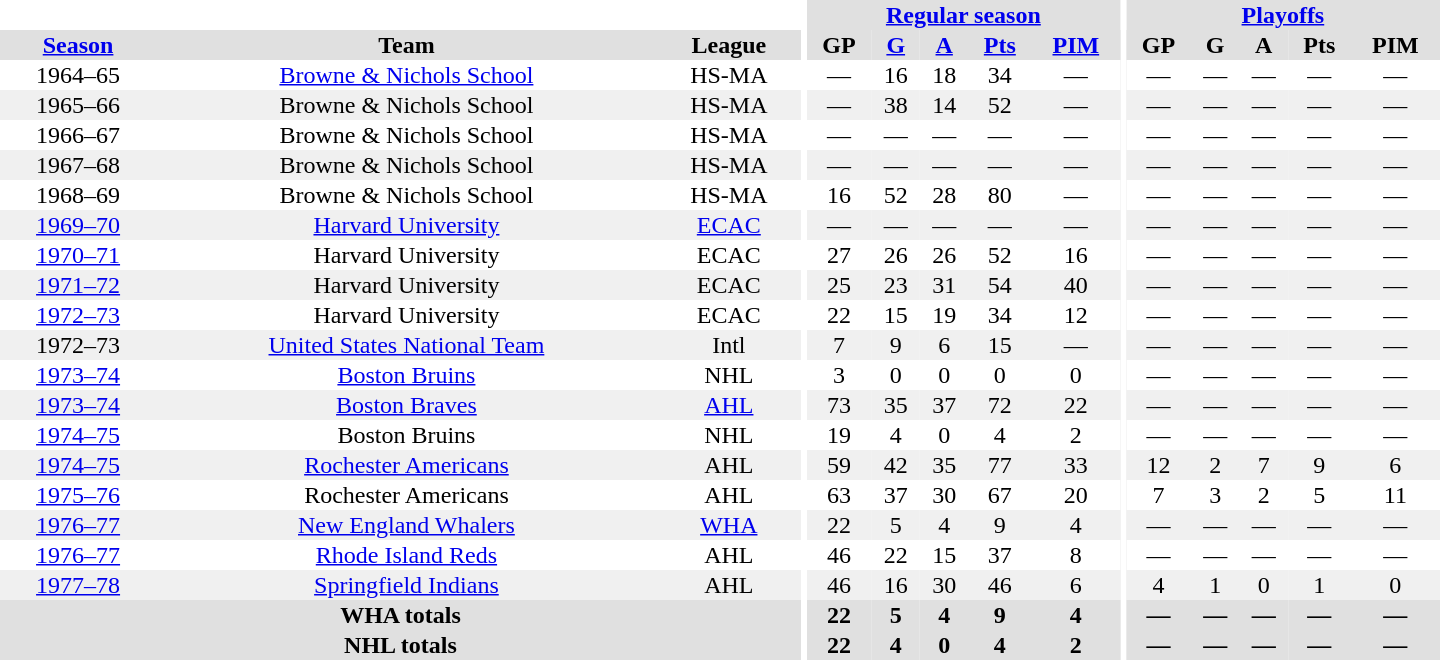<table border="0" cellpadding="1" cellspacing="0" style="text-align:center; width:60em">
<tr bgcolor="#e0e0e0">
<th colspan="3" bgcolor="#ffffff"></th>
<th rowspan="100" bgcolor="#ffffff"></th>
<th colspan="5"><a href='#'>Regular season</a></th>
<th rowspan="100" bgcolor="#ffffff"></th>
<th colspan="5"><a href='#'>Playoffs</a></th>
</tr>
<tr bgcolor="#e0e0e0">
<th><a href='#'>Season</a></th>
<th>Team</th>
<th>League</th>
<th>GP</th>
<th><a href='#'>G</a></th>
<th><a href='#'>A</a></th>
<th><a href='#'>Pts</a></th>
<th><a href='#'>PIM</a></th>
<th>GP</th>
<th>G</th>
<th>A</th>
<th>Pts</th>
<th>PIM</th>
</tr>
<tr>
<td>1964–65</td>
<td><a href='#'>Browne & Nichols School</a></td>
<td>HS-MA</td>
<td>—</td>
<td>16</td>
<td>18</td>
<td>34</td>
<td>—</td>
<td>—</td>
<td>—</td>
<td>—</td>
<td>—</td>
<td>—</td>
</tr>
<tr bgcolor="#f0f0f0">
<td>1965–66</td>
<td>Browne & Nichols School</td>
<td>HS-MA</td>
<td>—</td>
<td>38</td>
<td>14</td>
<td>52</td>
<td>—</td>
<td>—</td>
<td>—</td>
<td>—</td>
<td>—</td>
<td>—</td>
</tr>
<tr>
<td>1966–67</td>
<td>Browne & Nichols School</td>
<td>HS-MA</td>
<td>—</td>
<td>—</td>
<td>—</td>
<td>—</td>
<td>—</td>
<td>—</td>
<td>—</td>
<td>—</td>
<td>—</td>
<td>—</td>
</tr>
<tr bgcolor="#f0f0f0">
<td>1967–68</td>
<td>Browne & Nichols School</td>
<td>HS-MA</td>
<td>—</td>
<td>—</td>
<td>—</td>
<td>—</td>
<td>—</td>
<td>—</td>
<td>—</td>
<td>—</td>
<td>—</td>
<td>—</td>
</tr>
<tr>
<td>1968–69</td>
<td>Browne & Nichols School</td>
<td>HS-MA</td>
<td>16</td>
<td>52</td>
<td>28</td>
<td>80</td>
<td>—</td>
<td>—</td>
<td>—</td>
<td>—</td>
<td>—</td>
<td>—</td>
</tr>
<tr bgcolor="#f0f0f0">
<td><a href='#'>1969–70</a></td>
<td><a href='#'>Harvard University</a></td>
<td><a href='#'>ECAC</a></td>
<td>—</td>
<td>—</td>
<td>—</td>
<td>—</td>
<td>—</td>
<td>—</td>
<td>—</td>
<td>—</td>
<td>—</td>
<td>—</td>
</tr>
<tr>
<td><a href='#'>1970–71</a></td>
<td>Harvard University</td>
<td>ECAC</td>
<td>27</td>
<td>26</td>
<td>26</td>
<td>52</td>
<td>16</td>
<td>—</td>
<td>—</td>
<td>—</td>
<td>—</td>
<td>—</td>
</tr>
<tr bgcolor="#f0f0f0">
<td><a href='#'>1971–72</a></td>
<td>Harvard University</td>
<td>ECAC</td>
<td>25</td>
<td>23</td>
<td>31</td>
<td>54</td>
<td>40</td>
<td>—</td>
<td>—</td>
<td>—</td>
<td>—</td>
<td>—</td>
</tr>
<tr>
<td><a href='#'>1972–73</a></td>
<td>Harvard University</td>
<td>ECAC</td>
<td>22</td>
<td>15</td>
<td>19</td>
<td>34</td>
<td>12</td>
<td>—</td>
<td>—</td>
<td>—</td>
<td>—</td>
<td>—</td>
</tr>
<tr bgcolor="#f0f0f0">
<td>1972–73</td>
<td><a href='#'>United States National Team</a></td>
<td>Intl</td>
<td>7</td>
<td>9</td>
<td>6</td>
<td>15</td>
<td>—</td>
<td>—</td>
<td>—</td>
<td>—</td>
<td>—</td>
<td>—</td>
</tr>
<tr>
<td><a href='#'>1973–74</a></td>
<td><a href='#'>Boston Bruins</a></td>
<td>NHL</td>
<td>3</td>
<td>0</td>
<td>0</td>
<td>0</td>
<td>0</td>
<td>—</td>
<td>—</td>
<td>—</td>
<td>—</td>
<td>—</td>
</tr>
<tr bgcolor="#f0f0f0">
<td><a href='#'>1973–74</a></td>
<td><a href='#'>Boston Braves</a></td>
<td><a href='#'>AHL</a></td>
<td>73</td>
<td>35</td>
<td>37</td>
<td>72</td>
<td>22</td>
<td>—</td>
<td>—</td>
<td>—</td>
<td>—</td>
<td>—</td>
</tr>
<tr>
<td><a href='#'>1974–75</a></td>
<td>Boston Bruins</td>
<td>NHL</td>
<td>19</td>
<td>4</td>
<td>0</td>
<td>4</td>
<td>2</td>
<td>—</td>
<td>—</td>
<td>—</td>
<td>—</td>
<td>—</td>
</tr>
<tr bgcolor="#f0f0f0">
<td><a href='#'>1974–75</a></td>
<td><a href='#'>Rochester Americans</a></td>
<td>AHL</td>
<td>59</td>
<td>42</td>
<td>35</td>
<td>77</td>
<td>33</td>
<td>12</td>
<td>2</td>
<td>7</td>
<td>9</td>
<td>6</td>
</tr>
<tr>
<td><a href='#'>1975–76</a></td>
<td>Rochester Americans</td>
<td>AHL</td>
<td>63</td>
<td>37</td>
<td>30</td>
<td>67</td>
<td>20</td>
<td>7</td>
<td>3</td>
<td>2</td>
<td>5</td>
<td>11</td>
</tr>
<tr bgcolor="#f0f0f0">
<td><a href='#'>1976–77</a></td>
<td><a href='#'>New England Whalers</a></td>
<td><a href='#'>WHA</a></td>
<td>22</td>
<td>5</td>
<td>4</td>
<td>9</td>
<td>4</td>
<td>—</td>
<td>—</td>
<td>—</td>
<td>—</td>
<td>—</td>
</tr>
<tr>
<td><a href='#'>1976–77</a></td>
<td><a href='#'>Rhode Island Reds</a></td>
<td>AHL</td>
<td>46</td>
<td>22</td>
<td>15</td>
<td>37</td>
<td>8</td>
<td>—</td>
<td>—</td>
<td>—</td>
<td>—</td>
<td>—</td>
</tr>
<tr bgcolor="#f0f0f0">
<td><a href='#'>1977–78</a></td>
<td><a href='#'>Springfield Indians</a></td>
<td>AHL</td>
<td>46</td>
<td>16</td>
<td>30</td>
<td>46</td>
<td>6</td>
<td>4</td>
<td>1</td>
<td>0</td>
<td>1</td>
<td>0</td>
</tr>
<tr bgcolor="#e0e0e0">
<th colspan="3">WHA totals</th>
<th>22</th>
<th>5</th>
<th>4</th>
<th>9</th>
<th>4</th>
<th>—</th>
<th>—</th>
<th>—</th>
<th>—</th>
<th>—</th>
</tr>
<tr bgcolor="#e0e0e0">
<th colspan="3">NHL totals</th>
<th>22</th>
<th>4</th>
<th>0</th>
<th>4</th>
<th>2</th>
<th>—</th>
<th>—</th>
<th>—</th>
<th>—</th>
<th>—</th>
</tr>
</table>
